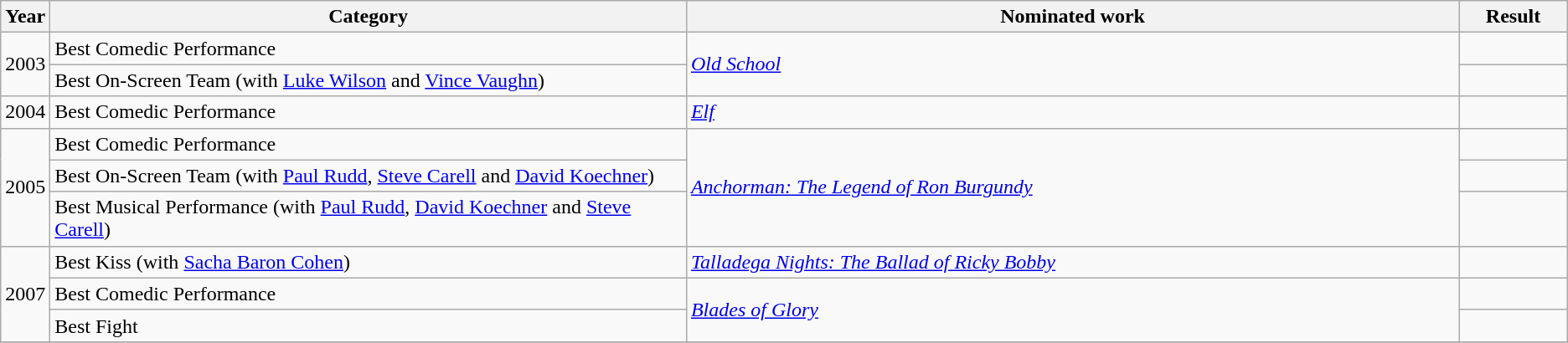<table class=wikitable>
<tr>
<th scope="col" style="width:1em;">Year</th>
<th scope="col" style="width:32em;">Category</th>
<th scope="col" style="width:39em;">Nominated work</th>
<th scope="col" style="width:5em;">Result</th>
</tr>
<tr>
<td rowspan="2">2003</td>
<td>Best Comedic Performance</td>
<td rowspan="2"><em><a href='#'>Old School</a></em></td>
<td></td>
</tr>
<tr>
<td>Best On-Screen Team <span>(with <a href='#'>Luke Wilson</a> and <a href='#'>Vince Vaughn</a>)</span></td>
<td></td>
</tr>
<tr>
<td>2004</td>
<td>Best Comedic Performance</td>
<td><em><a href='#'>Elf</a></em></td>
<td></td>
</tr>
<tr>
<td rowspan="3">2005</td>
<td>Best Comedic Performance</td>
<td rowspan="3"><em><a href='#'>Anchorman: The Legend of Ron Burgundy</a></em></td>
<td></td>
</tr>
<tr>
<td>Best On-Screen Team <span>(with <a href='#'>Paul Rudd</a>, <a href='#'>Steve Carell</a> and <a href='#'>David Koechner</a>)</span></td>
<td></td>
</tr>
<tr>
<td>Best Musical Performance <span>(with <a href='#'>Paul Rudd</a>, <a href='#'>David Koechner</a> and <a href='#'>Steve Carell</a>)</span></td>
<td></td>
</tr>
<tr>
<td rowspan="3">2007</td>
<td>Best Kiss <span>(with <a href='#'>Sacha Baron Cohen</a>)</span></td>
<td><em><a href='#'>Talladega Nights: The Ballad of Ricky Bobby</a></em></td>
<td></td>
</tr>
<tr>
<td>Best Comedic Performance</td>
<td rowspan="2"><em><a href='#'>Blades of Glory</a></em></td>
<td></td>
</tr>
<tr>
<td>Best Fight</td>
<td></td>
</tr>
<tr>
</tr>
</table>
